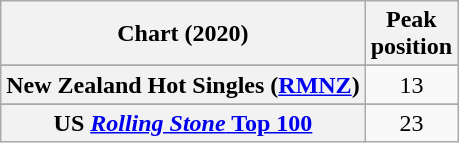<table class="wikitable sortable plainrowheaders" style="text-align:center">
<tr>
<th scope="col">Chart (2020)</th>
<th scope="col">Peak<br>position</th>
</tr>
<tr>
</tr>
<tr>
<th scope="row">New Zealand Hot Singles (<a href='#'>RMNZ</a>)</th>
<td>13</td>
</tr>
<tr>
</tr>
<tr>
</tr>
<tr>
</tr>
<tr>
</tr>
<tr>
<th scope="row">US <a href='#'><em>Rolling Stone</em> Top 100</a></th>
<td>23</td>
</tr>
</table>
